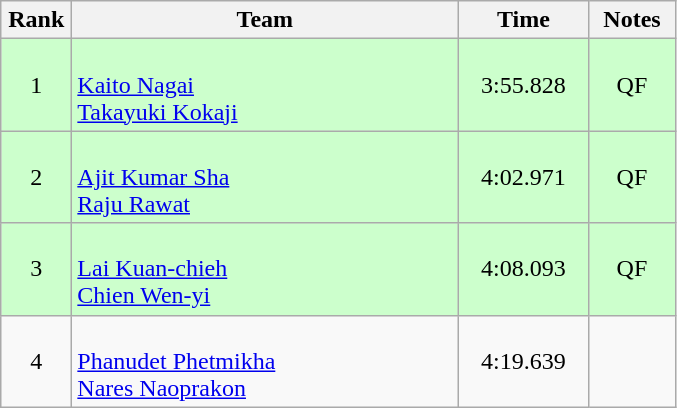<table class=wikitable style="text-align:center">
<tr>
<th width=40>Rank</th>
<th width=250>Team</th>
<th width=80>Time</th>
<th width=50>Notes</th>
</tr>
<tr bgcolor="ccffcc">
<td>1</td>
<td align=left><br><a href='#'>Kaito Nagai</a><br><a href='#'>Takayuki Kokaji</a></td>
<td>3:55.828</td>
<td>QF</td>
</tr>
<tr bgcolor="ccffcc">
<td>2</td>
<td align=left><br><a href='#'>Ajit Kumar Sha</a><br><a href='#'>Raju Rawat</a></td>
<td>4:02.971</td>
<td>QF</td>
</tr>
<tr bgcolor="ccffcc">
<td>3</td>
<td align=left><br><a href='#'>Lai Kuan-chieh</a><br><a href='#'>Chien Wen-yi</a></td>
<td>4:08.093</td>
<td>QF</td>
</tr>
<tr>
<td>4</td>
<td align=left><br><a href='#'>Phanudet Phetmikha</a><br><a href='#'>Nares Naoprakon</a></td>
<td>4:19.639</td>
<td></td>
</tr>
</table>
